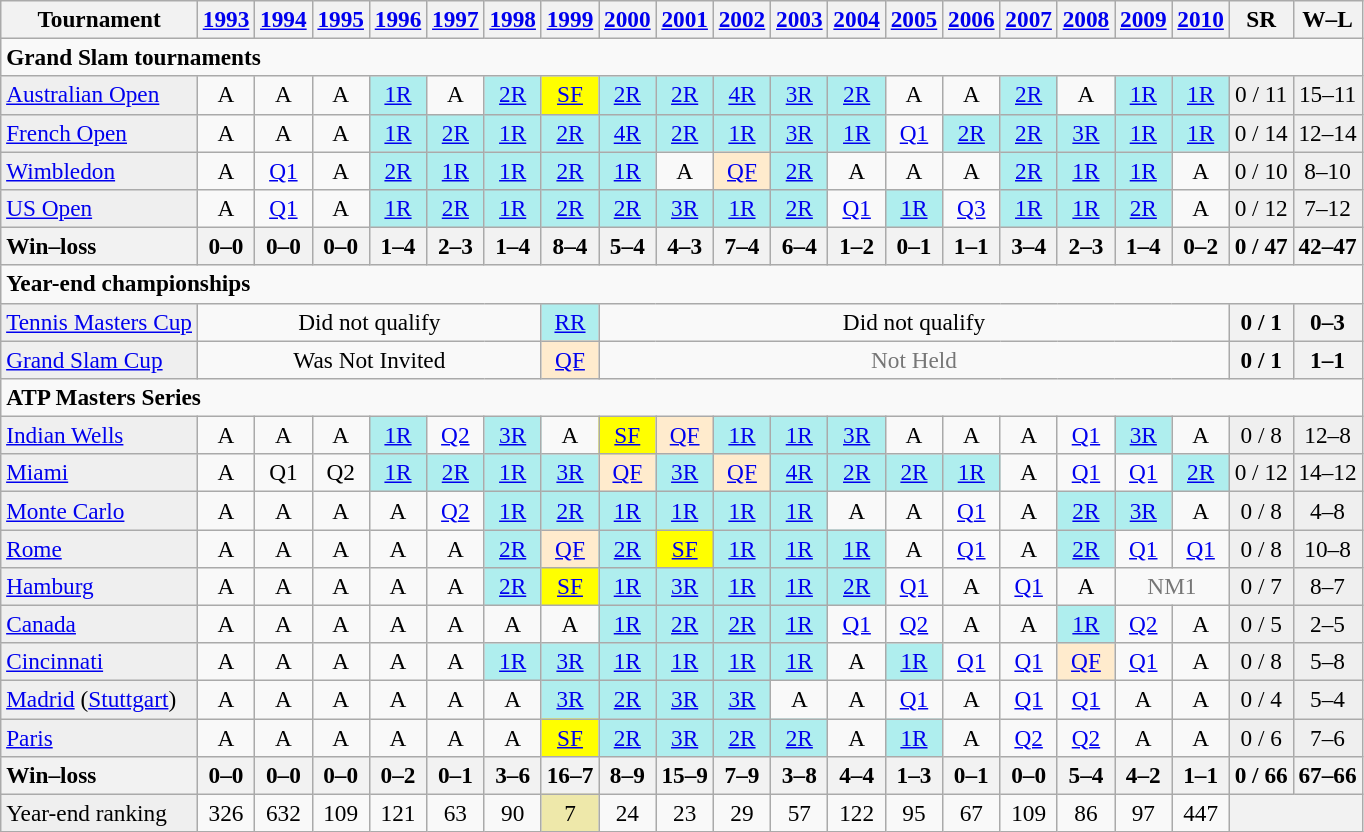<table class=wikitable style=text-align:center;font-size:97%>
<tr>
<th>Tournament</th>
<th><a href='#'>1993</a></th>
<th><a href='#'>1994</a></th>
<th><a href='#'>1995</a></th>
<th><a href='#'>1996</a></th>
<th><a href='#'>1997</a></th>
<th><a href='#'>1998</a></th>
<th><a href='#'>1999</a></th>
<th><a href='#'>2000</a></th>
<th><a href='#'>2001</a></th>
<th><a href='#'>2002</a></th>
<th><a href='#'>2003</a></th>
<th><a href='#'>2004</a></th>
<th><a href='#'>2005</a></th>
<th><a href='#'>2006</a></th>
<th><a href='#'>2007</a></th>
<th><a href='#'>2008</a></th>
<th><a href='#'>2009</a></th>
<th><a href='#'>2010</a></th>
<th>SR</th>
<th>W–L</th>
</tr>
<tr>
<td colspan=21 align=left><strong>Grand Slam tournaments</strong></td>
</tr>
<tr>
<td bgcolor=#efefef align=left><a href='#'>Australian Open</a></td>
<td>A</td>
<td>A</td>
<td>A</td>
<td bgcolor=#afeeee><a href='#'>1R</a></td>
<td>A</td>
<td bgcolor=#afeeee><a href='#'>2R</a></td>
<td bgcolor=yellow><a href='#'>SF</a></td>
<td bgcolor=#afeeee><a href='#'>2R</a></td>
<td bgcolor=#afeeee><a href='#'>2R</a></td>
<td bgcolor=#afeeee><a href='#'>4R</a></td>
<td bgcolor=#afeeee><a href='#'>3R</a></td>
<td bgcolor=#afeeee><a href='#'>2R</a></td>
<td>A</td>
<td>A</td>
<td bgcolor=#afeeee><a href='#'>2R</a></td>
<td>A</td>
<td bgcolor=#afeeee><a href='#'>1R</a></td>
<td bgcolor=#afeeee><a href='#'>1R</a></td>
<td bgcolor=#efefef>0 / 11</td>
<td bgcolor=#efefef>15–11</td>
</tr>
<tr>
<td bgcolor=#efefef align=left><a href='#'>French Open</a></td>
<td>A</td>
<td>A</td>
<td>A</td>
<td bgcolor=#afeeee><a href='#'>1R</a></td>
<td bgcolor=#afeeee><a href='#'>2R</a></td>
<td bgcolor=#afeeee><a href='#'>1R</a></td>
<td bgcolor=#afeeee><a href='#'>2R</a></td>
<td bgcolor=#afeeee><a href='#'>4R</a></td>
<td bgcolor=#afeeee><a href='#'>2R</a></td>
<td bgcolor=#afeeee><a href='#'>1R</a></td>
<td bgcolor=#afeeee><a href='#'>3R</a></td>
<td bgcolor=#afeeee><a href='#'>1R</a></td>
<td><a href='#'>Q1</a></td>
<td bgcolor=#afeeee><a href='#'>2R</a></td>
<td bgcolor=#afeeee><a href='#'>2R</a></td>
<td bgcolor=#afeeee><a href='#'>3R</a></td>
<td bgcolor=#afeeee><a href='#'>1R</a></td>
<td bgcolor=#afeeee><a href='#'>1R</a></td>
<td bgcolor=#efefef>0 / 14</td>
<td bgcolor=#efefef>12–14</td>
</tr>
<tr>
<td bgcolor=#efefef align=left><a href='#'>Wimbledon</a></td>
<td>A</td>
<td><a href='#'>Q1</a></td>
<td>A</td>
<td bgcolor=#afeeee><a href='#'>2R</a></td>
<td bgcolor=#afeeee><a href='#'>1R</a></td>
<td bgcolor=#afeeee><a href='#'>1R</a></td>
<td bgcolor=#afeeee><a href='#'>2R</a></td>
<td bgcolor=#afeeee><a href='#'>1R</a></td>
<td>A</td>
<td bgcolor=#ffebcd><a href='#'>QF</a></td>
<td bgcolor=#afeeee><a href='#'>2R</a></td>
<td>A</td>
<td>A</td>
<td>A</td>
<td bgcolor=#afeeee><a href='#'>2R</a></td>
<td bgcolor=#afeeee><a href='#'>1R</a></td>
<td bgcolor=#afeeee><a href='#'>1R</a></td>
<td>A</td>
<td bgcolor=#efefef>0 / 10</td>
<td bgcolor=#efefef>8–10</td>
</tr>
<tr>
<td bgcolor=#efefef align=left><a href='#'>US Open</a></td>
<td>A</td>
<td><a href='#'>Q1</a></td>
<td>A</td>
<td bgcolor=#afeeee><a href='#'>1R</a></td>
<td bgcolor=#afeeee><a href='#'>2R</a></td>
<td bgcolor=#afeeee><a href='#'>1R</a></td>
<td bgcolor=#afeeee><a href='#'>2R</a></td>
<td bgcolor=#afeeee><a href='#'>2R</a></td>
<td bgcolor=#afeeee><a href='#'>3R</a></td>
<td bgcolor=#afeeee><a href='#'>1R</a></td>
<td bgcolor=#afeeee><a href='#'>2R</a></td>
<td><a href='#'>Q1</a></td>
<td bgcolor=#afeeee><a href='#'>1R</a></td>
<td><a href='#'>Q3</a></td>
<td bgcolor=#afeeee><a href='#'>1R</a></td>
<td bgcolor=#afeeee><a href='#'>1R</a></td>
<td bgcolor=#afeeee><a href='#'>2R</a></td>
<td>A</td>
<td bgcolor=#efefef>0 / 12</td>
<td bgcolor=#efefef>7–12</td>
</tr>
<tr>
<th style=text-align:left>Win–loss</th>
<th>0–0</th>
<th>0–0</th>
<th>0–0</th>
<th>1–4</th>
<th>2–3</th>
<th>1–4</th>
<th>8–4</th>
<th>5–4</th>
<th>4–3</th>
<th>7–4</th>
<th>6–4</th>
<th>1–2</th>
<th>0–1</th>
<th>1–1</th>
<th>3–4</th>
<th>2–3</th>
<th>1–4</th>
<th>0–2</th>
<th>0 / 47</th>
<th>42–47</th>
</tr>
<tr>
<td colspan=21 align=left><strong>Year-end championships</strong></td>
</tr>
<tr>
<td bgcolor=#efefef align=left><a href='#'>Tennis Masters Cup</a></td>
<td align="center" colspan="6">Did not qualify</td>
<td bgcolor=#afeeee><a href='#'>RR</a></td>
<td align="center" colspan="11">Did not qualify</td>
<th>0 / 1</th>
<th>0–3</th>
</tr>
<tr>
<td bgcolor=#efefef align=left><a href='#'>Grand Slam Cup</a></td>
<td align="center" colspan="6">Was Not Invited</td>
<td bgcolor=#ffebcd><a href='#'>QF</a></td>
<td align="center" colspan="11" style="color:#767676;">Not Held</td>
<th>0 / 1</th>
<th>1–1</th>
</tr>
<tr>
<td colspan=21 align=left><strong>ATP Masters Series</strong></td>
</tr>
<tr>
<td bgcolor=#efefef align=left><a href='#'>Indian Wells</a></td>
<td>A</td>
<td>A</td>
<td>A</td>
<td bgcolor=#afeeee><a href='#'>1R</a></td>
<td><a href='#'>Q2</a></td>
<td bgcolor=#afeeee><a href='#'>3R</a></td>
<td>A</td>
<td bgcolor=yellow><a href='#'>SF</a></td>
<td bgcolor=#ffebcd><a href='#'>QF</a></td>
<td bgcolor=#afeeee><a href='#'>1R</a></td>
<td bgcolor=#afeeee><a href='#'>1R</a></td>
<td bgcolor=#afeeee><a href='#'>3R</a></td>
<td>A</td>
<td>A</td>
<td>A</td>
<td><a href='#'>Q1</a></td>
<td bgcolor=#afeeee><a href='#'>3R</a></td>
<td>A</td>
<td bgcolor=#efefef>0 / 8</td>
<td bgcolor=#efefef>12–8</td>
</tr>
<tr>
<td bgcolor=#efefef align=left><a href='#'>Miami</a></td>
<td>A</td>
<td>Q1</td>
<td>Q2</td>
<td bgcolor=#afeeee><a href='#'>1R</a></td>
<td bgcolor=#afeeee><a href='#'>2R</a></td>
<td bgcolor=#afeeee><a href='#'>1R</a></td>
<td bgcolor=#afeeee><a href='#'>3R</a></td>
<td bgcolor=#ffebcd><a href='#'>QF</a></td>
<td bgcolor=#afeeee><a href='#'>3R</a></td>
<td bgcolor=#ffebcd><a href='#'>QF</a></td>
<td bgcolor=#afeeee><a href='#'>4R</a></td>
<td bgcolor=#afeeee><a href='#'>2R</a></td>
<td bgcolor=#afeeee><a href='#'>2R</a></td>
<td bgcolor=#afeeee><a href='#'>1R</a></td>
<td>A</td>
<td><a href='#'>Q1</a></td>
<td><a href='#'>Q1</a></td>
<td bgcolor=#afeeee><a href='#'>2R</a></td>
<td bgcolor=#efefef>0 / 12</td>
<td bgcolor=#efefef>14–12</td>
</tr>
<tr>
<td bgcolor=#efefef align=left><a href='#'>Monte Carlo</a></td>
<td>A</td>
<td>A</td>
<td>A</td>
<td>A</td>
<td><a href='#'>Q2</a></td>
<td bgcolor=#afeeee><a href='#'>1R</a></td>
<td bgcolor=#afeeee><a href='#'>2R</a></td>
<td bgcolor=#afeeee><a href='#'>1R</a></td>
<td bgcolor=#afeeee><a href='#'>1R</a></td>
<td bgcolor=#afeeee><a href='#'>1R</a></td>
<td bgcolor=#afeeee><a href='#'>1R</a></td>
<td>A</td>
<td>A</td>
<td><a href='#'>Q1</a></td>
<td>A</td>
<td bgcolor=#afeeee><a href='#'>2R</a></td>
<td bgcolor=#afeeee><a href='#'>3R</a></td>
<td>A</td>
<td bgcolor=#efefef>0 / 8</td>
<td bgcolor=#efefef>4–8</td>
</tr>
<tr>
<td bgcolor=#efefef align=left><a href='#'>Rome</a></td>
<td>A</td>
<td>A</td>
<td>A</td>
<td>A</td>
<td>A</td>
<td bgcolor=#afeeee><a href='#'>2R</a></td>
<td bgcolor=#ffebcd><a href='#'>QF</a></td>
<td bgcolor=#afeeee><a href='#'>2R</a></td>
<td bgcolor=yellow><a href='#'>SF</a></td>
<td bgcolor=#afeeee><a href='#'>1R</a></td>
<td bgcolor=#afeeee><a href='#'>1R</a></td>
<td bgcolor=#afeeee><a href='#'>1R</a></td>
<td>A</td>
<td><a href='#'>Q1</a></td>
<td>A</td>
<td bgcolor=#afeeee><a href='#'>2R</a></td>
<td><a href='#'>Q1</a></td>
<td><a href='#'>Q1</a></td>
<td bgcolor=#efefef>0 / 8</td>
<td bgcolor=#efefef>10–8</td>
</tr>
<tr>
<td bgcolor=#efefef align=left><a href='#'>Hamburg</a></td>
<td>A</td>
<td>A</td>
<td>A</td>
<td>A</td>
<td>A</td>
<td bgcolor=#afeeee><a href='#'>2R</a></td>
<td bgcolor=yellow><a href='#'>SF</a></td>
<td bgcolor=#afeeee><a href='#'>1R</a></td>
<td bgcolor=#afeeee><a href='#'>3R</a></td>
<td bgcolor=#afeeee><a href='#'>1R</a></td>
<td bgcolor=#afeeee><a href='#'>1R</a></td>
<td bgcolor=#afeeee><a href='#'>2R</a></td>
<td><a href='#'>Q1</a></td>
<td>A</td>
<td><a href='#'>Q1</a></td>
<td>A</td>
<td colspan=2 style=color:#767676>NM1</td>
<td bgcolor=#efefef>0 / 7</td>
<td bgcolor=#efefef>8–7</td>
</tr>
<tr>
<td bgcolor=#efefef align=left><a href='#'>Canada</a></td>
<td>A</td>
<td>A</td>
<td>A</td>
<td>A</td>
<td>A</td>
<td>A</td>
<td>A</td>
<td bgcolor=#afeeee><a href='#'>1R</a></td>
<td bgcolor=#afeeee><a href='#'>2R</a></td>
<td bgcolor=#afeeee><a href='#'>2R</a></td>
<td bgcolor=#afeeee><a href='#'>1R</a></td>
<td><a href='#'>Q1</a></td>
<td><a href='#'>Q2</a></td>
<td>A</td>
<td>A</td>
<td bgcolor=#afeeee><a href='#'>1R</a></td>
<td><a href='#'>Q2</a></td>
<td>A</td>
<td bgcolor=#efefef>0 / 5</td>
<td bgcolor=#efefef>2–5</td>
</tr>
<tr>
<td bgcolor=#efefef align=left><a href='#'>Cincinnati</a></td>
<td>A</td>
<td>A</td>
<td>A</td>
<td>A</td>
<td>A</td>
<td bgcolor=#afeeee><a href='#'>1R</a></td>
<td bgcolor=#afeeee><a href='#'>3R</a></td>
<td bgcolor=#afeeee><a href='#'>1R</a></td>
<td bgcolor=#afeeee><a href='#'>1R</a></td>
<td bgcolor=#afeeee><a href='#'>1R</a></td>
<td bgcolor=#afeeee><a href='#'>1R</a></td>
<td>A</td>
<td bgcolor=#afeeee><a href='#'>1R</a></td>
<td><a href='#'>Q1</a></td>
<td><a href='#'>Q1</a></td>
<td bgcolor=#ffebcd><a href='#'>QF</a></td>
<td><a href='#'>Q1</a></td>
<td>A</td>
<td bgcolor=#efefef>0 / 8</td>
<td bgcolor=#efefef>5–8</td>
</tr>
<tr>
<td bgcolor=#efefef align=left><a href='#'>Madrid</a> (<a href='#'>Stuttgart</a>)</td>
<td>A</td>
<td>A</td>
<td>A</td>
<td>A</td>
<td>A</td>
<td>A</td>
<td bgcolor=#afeeee><a href='#'>3R</a></td>
<td bgcolor=#afeeee><a href='#'>2R</a></td>
<td bgcolor=#afeeee><a href='#'>3R</a></td>
<td bgcolor=#afeeee><a href='#'>3R</a></td>
<td>A</td>
<td>A</td>
<td><a href='#'>Q1</a></td>
<td>A</td>
<td><a href='#'>Q1</a></td>
<td><a href='#'>Q1</a></td>
<td>A</td>
<td>A</td>
<td bgcolor=#efefef>0 / 4</td>
<td bgcolor=#efefef>5–4</td>
</tr>
<tr>
<td bgcolor=#efefef align=left><a href='#'>Paris</a></td>
<td>A</td>
<td>A</td>
<td>A</td>
<td>A</td>
<td>A</td>
<td>A</td>
<td bgcolor=yellow><a href='#'>SF</a></td>
<td bgcolor=#afeeee><a href='#'>2R</a></td>
<td bgcolor=#afeeee><a href='#'>3R</a></td>
<td bgcolor=#afeeee><a href='#'>2R</a></td>
<td bgcolor=#afeeee><a href='#'>2R</a></td>
<td>A</td>
<td bgcolor=#afeeee><a href='#'>1R</a></td>
<td>A</td>
<td><a href='#'>Q2</a></td>
<td><a href='#'>Q2</a></td>
<td>A</td>
<td>A</td>
<td bgcolor=#efefef>0 / 6</td>
<td bgcolor=#efefef>7–6</td>
</tr>
<tr>
<th style=text-align:left>Win–loss</th>
<th>0–0</th>
<th>0–0</th>
<th>0–0</th>
<th>0–2</th>
<th>0–1</th>
<th>3–6</th>
<th>16–7</th>
<th>8–9</th>
<th>15–9</th>
<th>7–9</th>
<th>3–8</th>
<th>4–4</th>
<th>1–3</th>
<th>0–1</th>
<th>0–0</th>
<th>5–4</th>
<th>4–2</th>
<th>1–1</th>
<th>0 / 66</th>
<th>67–66</th>
</tr>
<tr>
<td bgcolor=#EFEFEF align=left>Year-end ranking</td>
<td>326</td>
<td>632</td>
<td>109</td>
<td>121</td>
<td>63</td>
<td>90</td>
<td bgcolor=#eee8aa>7</td>
<td>24</td>
<td>23</td>
<td>29</td>
<td>57</td>
<td>122</td>
<td>95</td>
<td>67</td>
<td>109</td>
<td>86</td>
<td>97</td>
<td>447</td>
<th colspan=2></th>
</tr>
</table>
